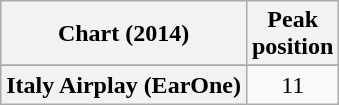<table class="wikitable sortable plainrowheaders" style="text-align:center">
<tr>
<th scope="col">Chart (2014)</th>
<th scope="col">Peak<br>position</th>
</tr>
<tr>
</tr>
<tr>
<th scope="row">Italy Airplay (EarOne)</th>
<td align=center>11</td>
</tr>
</table>
